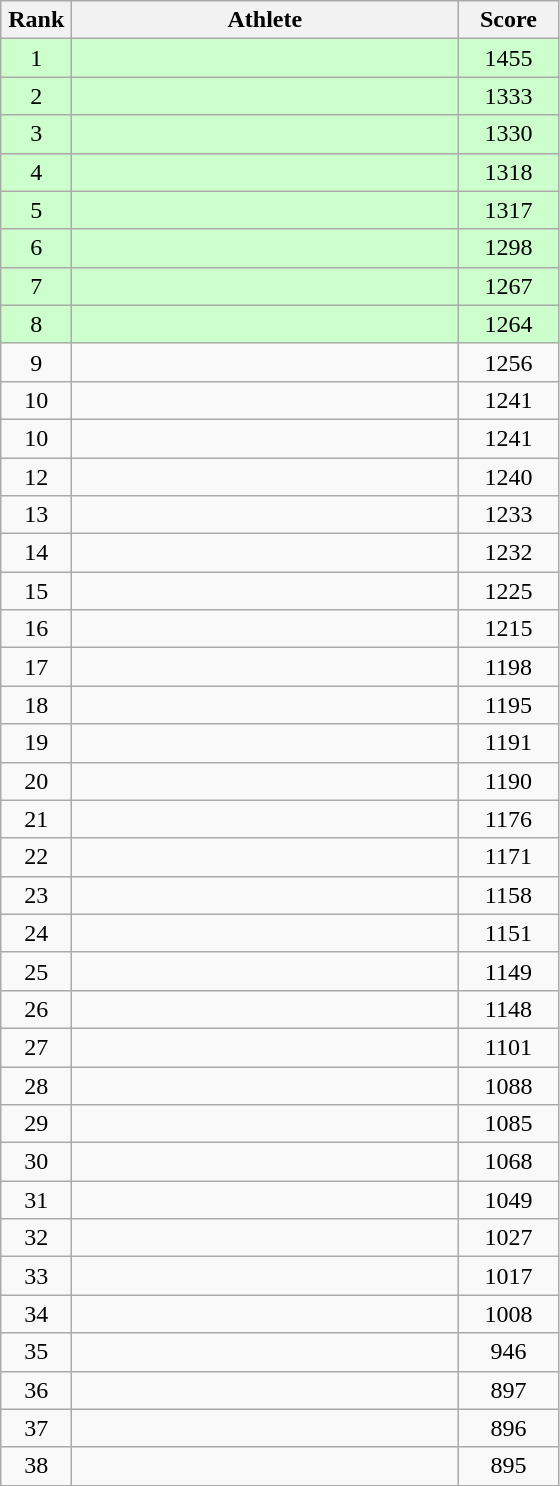<table class=wikitable style="text-align:center">
<tr>
<th width=40>Rank</th>
<th width=250>Athlete</th>
<th width=60>Score</th>
</tr>
<tr bgcolor="ccffcc">
<td>1</td>
<td align=left></td>
<td>1455</td>
</tr>
<tr bgcolor="ccffcc">
<td>2</td>
<td align=left></td>
<td>1333</td>
</tr>
<tr bgcolor="ccffcc">
<td>3</td>
<td align=left></td>
<td>1330</td>
</tr>
<tr bgcolor="ccffcc">
<td>4</td>
<td align=left></td>
<td>1318</td>
</tr>
<tr bgcolor="ccffcc">
<td>5</td>
<td align=left></td>
<td>1317</td>
</tr>
<tr bgcolor="ccffcc">
<td>6</td>
<td align=left></td>
<td>1298</td>
</tr>
<tr bgcolor="ccffcc">
<td>7</td>
<td align=left></td>
<td>1267</td>
</tr>
<tr bgcolor="ccffcc">
<td>8</td>
<td align=left></td>
<td>1264</td>
</tr>
<tr>
<td>9</td>
<td align=left></td>
<td>1256</td>
</tr>
<tr>
<td>10</td>
<td align=left></td>
<td>1241</td>
</tr>
<tr>
<td>10</td>
<td align=left></td>
<td>1241</td>
</tr>
<tr>
<td>12</td>
<td align=left></td>
<td>1240</td>
</tr>
<tr>
<td>13</td>
<td align=left></td>
<td>1233</td>
</tr>
<tr>
<td>14</td>
<td align=left></td>
<td>1232</td>
</tr>
<tr>
<td>15</td>
<td align=left></td>
<td>1225</td>
</tr>
<tr>
<td>16</td>
<td align=left></td>
<td>1215</td>
</tr>
<tr>
<td>17</td>
<td align=left></td>
<td>1198</td>
</tr>
<tr>
<td>18</td>
<td align=left></td>
<td>1195</td>
</tr>
<tr>
<td>19</td>
<td align=left></td>
<td>1191</td>
</tr>
<tr>
<td>20</td>
<td align=left></td>
<td>1190</td>
</tr>
<tr>
<td>21</td>
<td align=left></td>
<td>1176</td>
</tr>
<tr>
<td>22</td>
<td align=left></td>
<td>1171</td>
</tr>
<tr>
<td>23</td>
<td align=left></td>
<td>1158</td>
</tr>
<tr>
<td>24</td>
<td align=left></td>
<td>1151</td>
</tr>
<tr>
<td>25</td>
<td align=left></td>
<td>1149</td>
</tr>
<tr>
<td>26</td>
<td align=left></td>
<td>1148</td>
</tr>
<tr>
<td>27</td>
<td align=left></td>
<td>1101</td>
</tr>
<tr>
<td>28</td>
<td align=left></td>
<td>1088</td>
</tr>
<tr>
<td>29</td>
<td align=left></td>
<td>1085</td>
</tr>
<tr>
<td>30</td>
<td align=left></td>
<td>1068</td>
</tr>
<tr>
<td>31</td>
<td align=left></td>
<td>1049</td>
</tr>
<tr>
<td>32</td>
<td align=left></td>
<td>1027</td>
</tr>
<tr>
<td>33</td>
<td align=left></td>
<td>1017</td>
</tr>
<tr>
<td>34</td>
<td align=left></td>
<td>1008</td>
</tr>
<tr>
<td>35</td>
<td align=left></td>
<td>946</td>
</tr>
<tr>
<td>36</td>
<td align=left></td>
<td>897</td>
</tr>
<tr>
<td>37</td>
<td align=left></td>
<td>896</td>
</tr>
<tr>
<td>38</td>
<td align=left></td>
<td>895</td>
</tr>
</table>
